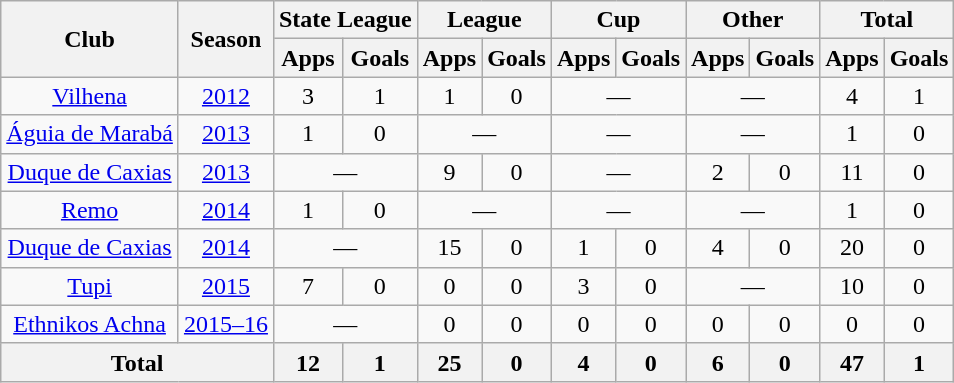<table class="wikitable" style="text-align: center;">
<tr>
<th rowspan="2">Club</th>
<th rowspan="2">Season</th>
<th colspan="2">State League</th>
<th colspan="2">League</th>
<th colspan="2">Cup</th>
<th colspan="2">Other</th>
<th colspan="2">Total</th>
</tr>
<tr>
<th>Apps</th>
<th>Goals</th>
<th>Apps</th>
<th>Goals</th>
<th>Apps</th>
<th>Goals</th>
<th>Apps</th>
<th>Goals</th>
<th>Apps</th>
<th>Goals</th>
</tr>
<tr>
<td valign="center"><a href='#'>Vilhena</a></td>
<td><a href='#'>2012</a></td>
<td>3</td>
<td>1</td>
<td>1</td>
<td>0</td>
<td colspan="2">—</td>
<td colspan="2">—</td>
<td>4</td>
<td>1</td>
</tr>
<tr>
<td valign="center"><a href='#'>Águia de Marabá</a></td>
<td><a href='#'>2013</a></td>
<td>1</td>
<td>0</td>
<td colspan="2">—</td>
<td colspan="2">—</td>
<td colspan="2">—</td>
<td>1</td>
<td>0</td>
</tr>
<tr>
<td valign="center"><a href='#'>Duque de Caxias</a></td>
<td><a href='#'>2013</a></td>
<td colspan="2">—</td>
<td>9</td>
<td>0</td>
<td colspan="2">—</td>
<td>2</td>
<td>0</td>
<td>11</td>
<td>0</td>
</tr>
<tr>
<td valign="center"><a href='#'>Remo</a></td>
<td><a href='#'>2014</a></td>
<td>1</td>
<td>0</td>
<td colspan="2">—</td>
<td colspan="2">—</td>
<td colspan="2">—</td>
<td>1</td>
<td>0</td>
</tr>
<tr>
<td valign="center"><a href='#'>Duque de Caxias</a></td>
<td><a href='#'>2014</a></td>
<td colspan="2">—</td>
<td>15</td>
<td>0</td>
<td>1</td>
<td>0</td>
<td>4</td>
<td>0</td>
<td>20</td>
<td>0</td>
</tr>
<tr>
<td valign="center"><a href='#'>Tupi</a></td>
<td><a href='#'>2015</a></td>
<td>7</td>
<td>0</td>
<td>0</td>
<td>0</td>
<td>3</td>
<td>0</td>
<td colspan="2">—</td>
<td>10</td>
<td>0</td>
</tr>
<tr>
<td valign="center"><a href='#'>Ethnikos Achna</a></td>
<td><a href='#'>2015–16</a></td>
<td colspan="2">—</td>
<td>0</td>
<td>0</td>
<td>0</td>
<td>0</td>
<td>0</td>
<td>0</td>
<td>0</td>
<td>0</td>
</tr>
<tr>
<th colspan="2"><strong>Total</strong></th>
<th>12</th>
<th>1</th>
<th>25</th>
<th>0</th>
<th>4</th>
<th>0</th>
<th>6</th>
<th>0</th>
<th>47</th>
<th>1</th>
</tr>
</table>
